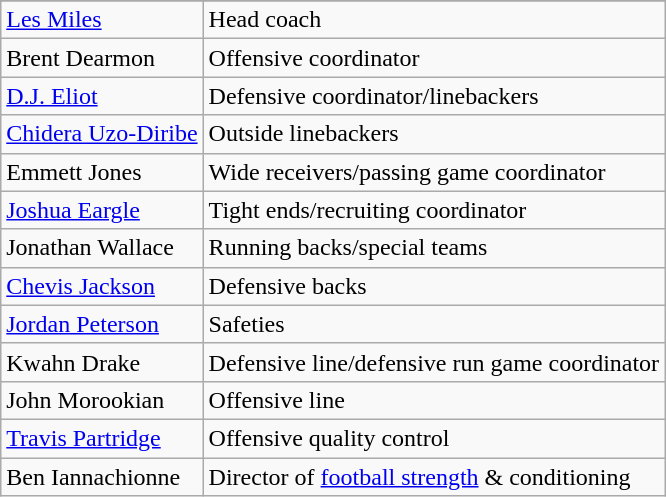<table class="wikitable">
<tr>
</tr>
<tr>
<td><a href='#'>Les Miles</a></td>
<td>Head coach</td>
</tr>
<tr>
<td>Brent Dearmon</td>
<td>Offensive coordinator</td>
</tr>
<tr>
<td><a href='#'>D.J. Eliot</a></td>
<td>Defensive coordinator/linebackers</td>
</tr>
<tr>
<td><a href='#'>Chidera Uzo-Diribe</a></td>
<td>Outside linebackers</td>
</tr>
<tr>
<td>Emmett Jones</td>
<td>Wide receivers/passing game coordinator</td>
</tr>
<tr>
<td><a href='#'>Joshua Eargle</a></td>
<td>Tight ends/recruiting coordinator</td>
</tr>
<tr>
<td>Jonathan Wallace</td>
<td>Running backs/special teams</td>
</tr>
<tr>
<td><a href='#'>Chevis Jackson</a></td>
<td>Defensive backs</td>
</tr>
<tr>
<td><a href='#'>Jordan Peterson</a></td>
<td>Safeties</td>
</tr>
<tr>
<td>Kwahn Drake</td>
<td>Defensive line/defensive run game coordinator</td>
</tr>
<tr>
<td>John Morookian</td>
<td>Offensive line</td>
</tr>
<tr>
<td><a href='#'>Travis Partridge</a></td>
<td>Offensive quality control</td>
</tr>
<tr>
<td>Ben Iannachionne</td>
<td>Director of <a href='#'>football strength</a> & conditioning</td>
</tr>
</table>
